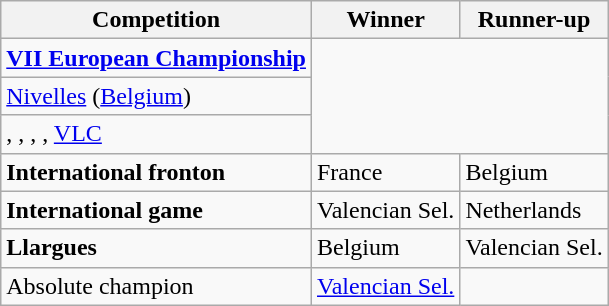<table class="wikitable">
<tr>
<th><strong>Competition</strong></th>
<th><strong>Winner</strong></th>
<th><strong>Runner-up</strong></th>
</tr>
<tr>
<td rowspan=1><strong><a href='#'>VII European Championship</a></strong></td>
</tr>
<tr>
<td rowspan=1><a href='#'>Nivelles</a> (<a href='#'>Belgium</a>)</td>
</tr>
<tr>
<td rowspan=1>, , , ,  <a href='#'>VLC</a></td>
</tr>
<tr>
<td rowspan=1><strong>International fronton</strong></td>
<td>France</td>
<td>Belgium</td>
</tr>
<tr>
<td rowspan=1><strong>International game</strong></td>
<td>Valencian Sel.</td>
<td>Netherlands</td>
</tr>
<tr>
<td rowspan=1><strong>Llargues</strong></td>
<td>Belgium</td>
<td>Valencian Sel.</td>
</tr>
<tr>
<td rowspan=1>Absolute champion</td>
<td><a href='#'>Valencian Sel.</a></td>
</tr>
</table>
